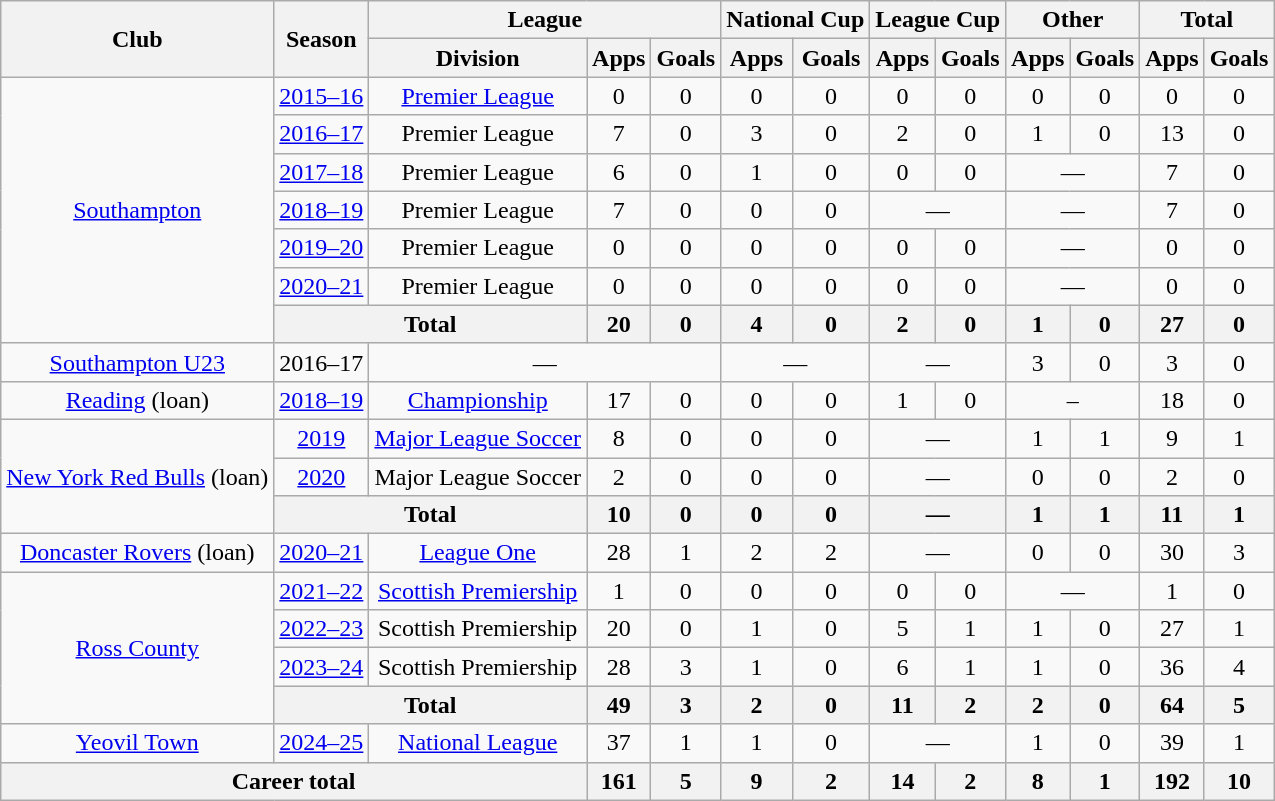<table class=wikitable style="text-align: center">
<tr>
<th rowspan=2>Club</th>
<th rowspan=2>Season</th>
<th colspan=3>League</th>
<th colspan=2>National Cup</th>
<th colspan=2>League Cup</th>
<th colspan=2>Other</th>
<th colspan=2>Total</th>
</tr>
<tr>
<th>Division</th>
<th>Apps</th>
<th>Goals</th>
<th>Apps</th>
<th>Goals</th>
<th>Apps</th>
<th>Goals</th>
<th>Apps</th>
<th>Goals</th>
<th>Apps</th>
<th>Goals</th>
</tr>
<tr>
<td rowspan=7><a href='#'>Southampton</a></td>
<td><a href='#'>2015–16</a></td>
<td><a href='#'>Premier League</a></td>
<td>0</td>
<td>0</td>
<td>0</td>
<td>0</td>
<td>0</td>
<td>0</td>
<td>0</td>
<td>0</td>
<td>0</td>
<td>0</td>
</tr>
<tr>
<td><a href='#'>2016–17</a></td>
<td>Premier League</td>
<td>7</td>
<td>0</td>
<td>3</td>
<td>0</td>
<td>2</td>
<td>0</td>
<td>1</td>
<td>0</td>
<td>13</td>
<td>0</td>
</tr>
<tr>
<td><a href='#'>2017–18</a></td>
<td>Premier League</td>
<td>6</td>
<td>0</td>
<td>1</td>
<td>0</td>
<td>0</td>
<td>0</td>
<td colspan=2>—</td>
<td>7</td>
<td>0</td>
</tr>
<tr>
<td><a href='#'>2018–19</a></td>
<td>Premier League</td>
<td>7</td>
<td>0</td>
<td>0</td>
<td>0</td>
<td colspan=2>—</td>
<td colspan=2>—</td>
<td>7</td>
<td>0</td>
</tr>
<tr>
<td><a href='#'>2019–20</a></td>
<td>Premier League</td>
<td>0</td>
<td>0</td>
<td>0</td>
<td>0</td>
<td>0</td>
<td>0</td>
<td colspan=2>—</td>
<td>0</td>
<td>0</td>
</tr>
<tr>
<td><a href='#'>2020–21</a></td>
<td>Premier League</td>
<td>0</td>
<td>0</td>
<td>0</td>
<td>0</td>
<td>0</td>
<td>0</td>
<td colspan=2>—</td>
<td>0</td>
<td>0</td>
</tr>
<tr>
<th colspan=2>Total</th>
<th>20</th>
<th>0</th>
<th>4</th>
<th>0</th>
<th>2</th>
<th>0</th>
<th>1</th>
<th>0</th>
<th>27</th>
<th>0</th>
</tr>
<tr>
<td><a href='#'>Southampton U23</a></td>
<td>2016–17</td>
<td colspan=3>—</td>
<td colspan=2>—</td>
<td colspan=2>—</td>
<td>3</td>
<td>0</td>
<td>3</td>
<td>0</td>
</tr>
<tr>
<td><a href='#'>Reading</a> (loan)</td>
<td><a href='#'>2018–19</a></td>
<td><a href='#'>Championship</a></td>
<td>17</td>
<td>0</td>
<td>0</td>
<td>0</td>
<td>1</td>
<td>0</td>
<td colspan=2>–</td>
<td>18</td>
<td>0</td>
</tr>
<tr>
<td rowspan=3><a href='#'>New York Red Bulls</a> (loan)</td>
<td><a href='#'>2019</a></td>
<td><a href='#'>Major League Soccer</a></td>
<td>8</td>
<td>0</td>
<td>0</td>
<td>0</td>
<td colspan=2>—</td>
<td>1</td>
<td>1</td>
<td>9</td>
<td>1</td>
</tr>
<tr>
<td><a href='#'>2020</a></td>
<td>Major League Soccer</td>
<td>2</td>
<td>0</td>
<td>0</td>
<td>0</td>
<td colspan=2>—</td>
<td>0</td>
<td>0</td>
<td>2</td>
<td>0</td>
</tr>
<tr>
<th colspan=2>Total</th>
<th>10</th>
<th>0</th>
<th>0</th>
<th>0</th>
<th colspan=2>—</th>
<th>1</th>
<th>1</th>
<th>11</th>
<th>1</th>
</tr>
<tr>
<td><a href='#'>Doncaster Rovers</a> (loan)</td>
<td><a href='#'>2020–21</a></td>
<td><a href='#'>League One</a></td>
<td>28</td>
<td>1</td>
<td>2</td>
<td>2</td>
<td colspan=2>—</td>
<td>0</td>
<td>0</td>
<td>30</td>
<td>3</td>
</tr>
<tr>
<td rowspan=4><a href='#'>Ross County</a></td>
<td><a href='#'>2021–22</a></td>
<td><a href='#'>Scottish Premiership</a></td>
<td>1</td>
<td>0</td>
<td>0</td>
<td>0</td>
<td>0</td>
<td>0</td>
<td colspan="2">—</td>
<td>1</td>
<td>0</td>
</tr>
<tr>
<td><a href='#'>2022–23</a></td>
<td>Scottish Premiership</td>
<td>20</td>
<td>0</td>
<td>1</td>
<td>0</td>
<td>5</td>
<td>1</td>
<td>1</td>
<td>0</td>
<td>27</td>
<td>1</td>
</tr>
<tr>
<td><a href='#'>2023–24</a></td>
<td>Scottish Premiership</td>
<td>28</td>
<td>3</td>
<td>1</td>
<td>0</td>
<td>6</td>
<td>1</td>
<td>1</td>
<td>0</td>
<td>36</td>
<td>4</td>
</tr>
<tr>
<th colspan=2>Total</th>
<th>49</th>
<th>3</th>
<th>2</th>
<th>0</th>
<th>11</th>
<th>2</th>
<th>2</th>
<th>0</th>
<th>64</th>
<th>5</th>
</tr>
<tr>
<td><a href='#'>Yeovil Town</a></td>
<td><a href='#'>2024–25</a></td>
<td><a href='#'>National League</a></td>
<td>37</td>
<td>1</td>
<td>1</td>
<td>0</td>
<td colspan=2>—</td>
<td>1</td>
<td>0</td>
<td>39</td>
<td>1</td>
</tr>
<tr>
<th colspan=3>Career total</th>
<th>161</th>
<th>5</th>
<th>9</th>
<th>2</th>
<th>14</th>
<th>2</th>
<th>8</th>
<th>1</th>
<th>192</th>
<th>10</th>
</tr>
</table>
